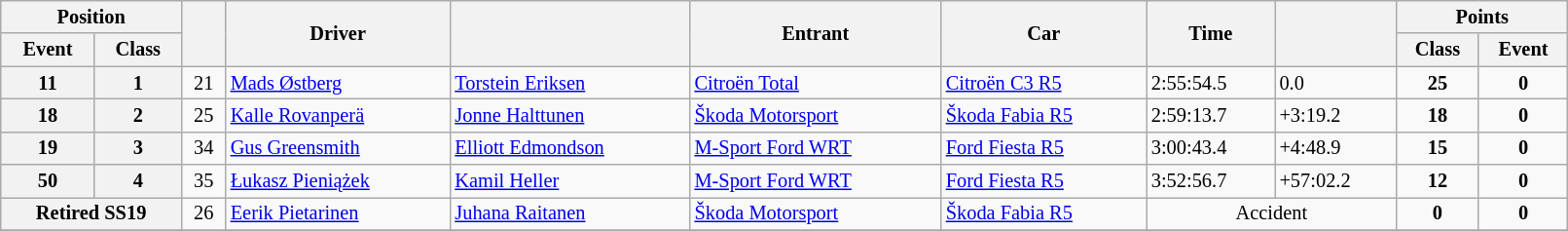<table class="wikitable" width=85% style="font-size: 85%;">
<tr>
<th colspan="2">Position</th>
<th rowspan="2"></th>
<th rowspan="2">Driver</th>
<th rowspan="2"></th>
<th rowspan="2">Entrant</th>
<th rowspan="2">Car</th>
<th rowspan="2">Time</th>
<th rowspan="2"></th>
<th colspan="2">Points</th>
</tr>
<tr>
<th>Event</th>
<th>Class</th>
<th>Class</th>
<th>Event</th>
</tr>
<tr>
<th>11</th>
<th>1</th>
<td align="center">21</td>
<td><a href='#'>Mads Østberg</a></td>
<td><a href='#'>Torstein Eriksen</a></td>
<td><a href='#'>Citroën Total</a></td>
<td><a href='#'>Citroën C3 R5</a></td>
<td>2:55:54.5</td>
<td>0.0</td>
<td align="center"><strong>25</strong></td>
<td align="center"><strong>0</strong></td>
</tr>
<tr>
<th>18</th>
<th>2</th>
<td align="center">25</td>
<td><a href='#'>Kalle Rovanperä</a></td>
<td><a href='#'>Jonne Halttunen</a></td>
<td nowrap><a href='#'>Škoda Motorsport</a></td>
<td nowrap><a href='#'>Škoda Fabia R5</a></td>
<td>2:59:13.7</td>
<td>+3:19.2</td>
<td align="center"><strong>18</strong></td>
<td align="center"><strong>0</strong></td>
</tr>
<tr>
<th>19</th>
<th>3</th>
<td align="center">34</td>
<td><a href='#'>Gus Greensmith</a></td>
<td nowrap><a href='#'>Elliott Edmondson</a></td>
<td nowrap><a href='#'>M-Sport Ford WRT</a></td>
<td><a href='#'>Ford Fiesta R5</a></td>
<td>3:00:43.4</td>
<td>+4:48.9</td>
<td align="center"><strong>15</strong></td>
<td align="center"><strong>0</strong></td>
</tr>
<tr>
<th>50</th>
<th>4</th>
<td align="center">35</td>
<td nowrap><a href='#'>Łukasz Pieniążek</a></td>
<td><a href='#'>Kamil Heller</a></td>
<td><a href='#'>M-Sport Ford WRT</a></td>
<td><a href='#'>Ford Fiesta R5</a></td>
<td>3:52:56.7</td>
<td>+57:02.2</td>
<td align="center"><strong>12</strong></td>
<td align="center"><strong>0</strong></td>
</tr>
<tr>
<th colspan="2" nowrap>Retired SS19</th>
<td align="center">26</td>
<td><a href='#'>Eerik Pietarinen</a></td>
<td><a href='#'>Juhana Raitanen</a></td>
<td><a href='#'>Škoda Motorsport</a></td>
<td><a href='#'>Škoda Fabia R5</a></td>
<td align="center" colspan="2">Accident</td>
<td align="center"><strong>0</strong></td>
<td align="center"><strong>0</strong></td>
</tr>
<tr>
</tr>
</table>
